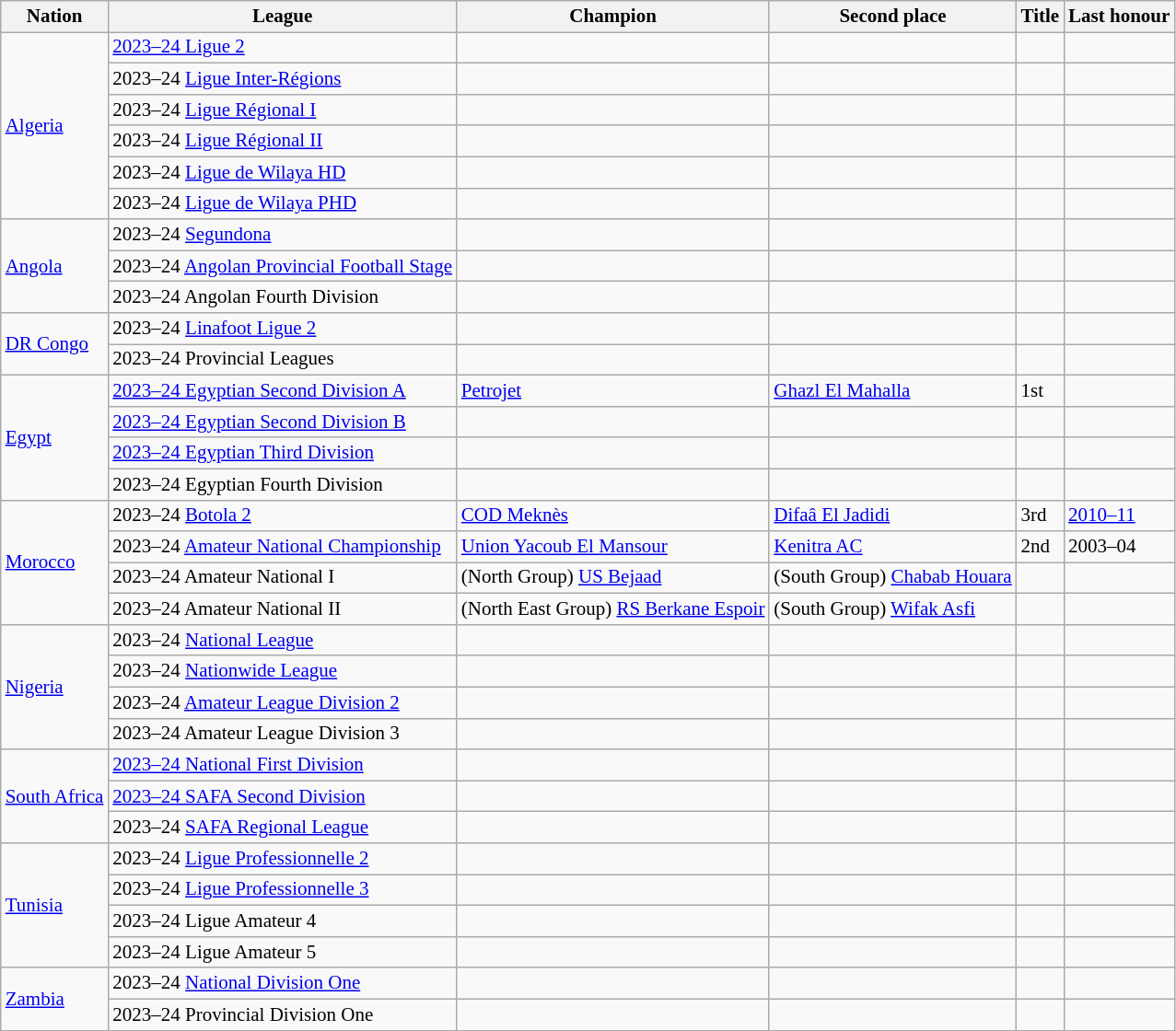<table class=wikitable style="font-size:14px">
<tr>
<th>Nation</th>
<th>League</th>
<th>Champion</th>
<th>Second place</th>
<th data-sort-type="number">Title</th>
<th>Last honour</th>
</tr>
<tr>
<td align=left rowspan=6> <a href='#'>Algeria</a></td>
<td align=left><a href='#'>2023–24 Ligue 2</a></td>
<td></td>
<td></td>
<td></td>
<td></td>
</tr>
<tr>
<td align=left>2023–24 <a href='#'>Ligue Inter-Régions</a> </td>
<td></td>
<td></td>
<td></td>
<td></td>
</tr>
<tr>
<td align=left>2023–24 <a href='#'>Ligue Régional I</a> </td>
<td></td>
<td></td>
<td></td>
<td></td>
</tr>
<tr>
<td align=left>2023–24 <a href='#'>Ligue Régional II</a> </td>
<td></td>
<td></td>
<td></td>
<td></td>
</tr>
<tr>
<td align=left>2023–24 <a href='#'>Ligue de Wilaya HD</a> </td>
<td></td>
<td></td>
<td></td>
<td></td>
</tr>
<tr>
<td align=left>2023–24 <a href='#'>Ligue de Wilaya PHD</a> </td>
<td></td>
<td></td>
<td></td>
<td></td>
</tr>
<tr>
<td align=left rowspan=3> <a href='#'>Angola</a></td>
<td align=left>2023–24 <a href='#'>Segundona</a></td>
<td></td>
<td></td>
<td></td>
<td></td>
</tr>
<tr>
<td align=left>2023–24 <a href='#'>Angolan Provincial Football Stage</a></td>
<td></td>
<td></td>
<td></td>
<td></td>
</tr>
<tr>
<td align=left>2023–24 Angolan Fourth Division</td>
<td></td>
<td></td>
<td></td>
<td></td>
</tr>
<tr>
<td align=left rowspan=2> <a href='#'>DR Congo</a></td>
<td align=left>2023–24 <a href='#'>Linafoot Ligue 2</a></td>
<td></td>
<td></td>
<td></td>
<td></td>
</tr>
<tr>
<td align=left>2023–24 Provincial Leagues</td>
<td></td>
<td></td>
<td></td>
<td></td>
</tr>
<tr>
<td align=left rowspan=4> <a href='#'>Egypt</a></td>
<td align=left><a href='#'>2023–24 Egyptian Second Division A</a></td>
<td><a href='#'>Petrojet</a></td>
<td><a href='#'>Ghazl El Mahalla</a></td>
<td>1st</td>
<td></td>
</tr>
<tr>
<td align=left><a href='#'>2023–24 Egyptian Second Division B</a></td>
<td></td>
<td></td>
<td></td>
<td></td>
</tr>
<tr>
<td align=left><a href='#'>2023–24 Egyptian Third Division</a></td>
<td></td>
<td></td>
<td></td>
<td></td>
</tr>
<tr>
<td align=left>2023–24 Egyptian Fourth Division</td>
<td></td>
<td></td>
<td></td>
<td></td>
</tr>
<tr>
<td align=left rowspan=4> <a href='#'>Morocco</a></td>
<td align=left>2023–24 <a href='#'>Botola 2</a></td>
<td><a href='#'>COD Meknès</a></td>
<td><a href='#'>Difaâ El Jadidi</a></td>
<td>3rd</td>
<td><a href='#'>2010–11</a></td>
</tr>
<tr>
<td align=left>2023–24 <a href='#'>Amateur National Championship</a></td>
<td><a href='#'>Union Yacoub El Mansour</a></td>
<td><a href='#'>Kenitra AC</a></td>
<td>2nd</td>
<td>2003–04</td>
</tr>
<tr>
<td align=left>2023–24 Amateur National I</td>
<td>(North Group) <a href='#'>US Bejaad</a></td>
<td>(South Group) <a href='#'>Chabab Houara</a></td>
<td></td>
<td></td>
</tr>
<tr>
<td align=left>2023–24 Amateur National II</td>
<td>(North East Group) <a href='#'>RS Berkane Espoir</a></td>
<td>(South Group) <a href='#'>Wifak Asfi</a></td>
<td></td>
<td></td>
</tr>
<tr>
<td align=left rowspan=4> <a href='#'>Nigeria</a></td>
<td align=left>2023–24 <a href='#'>National League</a></td>
<td></td>
<td></td>
<td></td>
<td></td>
</tr>
<tr>
<td align=left>2023–24 <a href='#'>Nationwide League</a></td>
<td></td>
<td></td>
<td></td>
<td></td>
</tr>
<tr>
<td align=left>2023–24 <a href='#'>Amateur League Division 2</a></td>
<td></td>
<td></td>
<td></td>
<td></td>
</tr>
<tr>
<td align=left>2023–24 Amateur League Division 3</td>
<td></td>
<td></td>
<td></td>
<td></td>
</tr>
<tr>
<td align=left rowspan=3> <a href='#'>South Africa</a></td>
<td align=left><a href='#'>2023–24 National First Division</a></td>
<td></td>
<td></td>
<td></td>
<td></td>
</tr>
<tr>
<td align=left><a href='#'>2023–24 SAFA Second Division</a></td>
<td></td>
<td></td>
<td></td>
<td></td>
</tr>
<tr>
<td align=left>2023–24 <a href='#'>SAFA Regional League</a></td>
<td></td>
<td></td>
<td></td>
<td></td>
</tr>
<tr>
<td align=left rowspan=4> <a href='#'>Tunisia</a></td>
<td align=left>2023–24 <a href='#'>Ligue Professionnelle 2</a></td>
<td></td>
<td></td>
<td></td>
<td></td>
</tr>
<tr>
<td align=left>2023–24 <a href='#'>Ligue Professionnelle 3</a></td>
<td></td>
<td></td>
<td></td>
<td></td>
</tr>
<tr>
<td align=left>2023–24 Ligue Amateur 4</td>
<td></td>
<td></td>
<td></td>
<td></td>
</tr>
<tr>
<td align=left>2023–24 Ligue Amateur 5</td>
<td></td>
<td></td>
<td></td>
<td></td>
</tr>
<tr>
<td align=left rowspan=2> <a href='#'>Zambia</a></td>
<td align=left>2023–24 <a href='#'>National Division One</a></td>
<td></td>
<td></td>
<td></td>
<td></td>
</tr>
<tr>
<td align=left>2023–24 Provincial Division One</td>
<td></td>
<td></td>
<td></td>
<td></td>
</tr>
</table>
